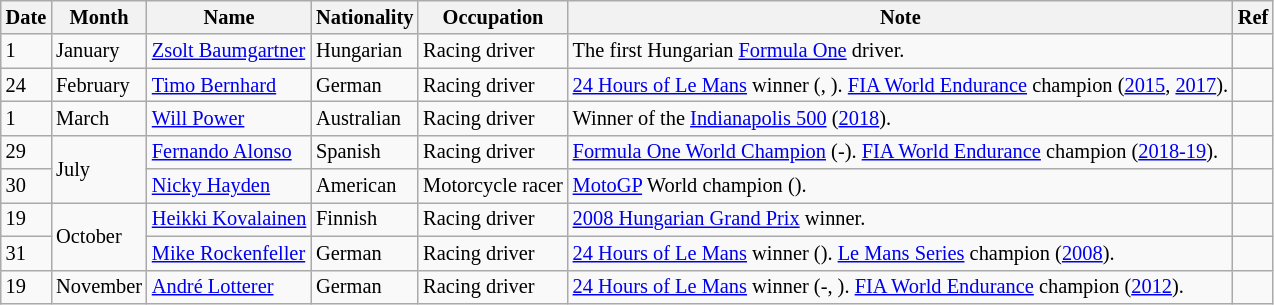<table class="wikitable" style="font-size:85%;">
<tr>
<th>Date</th>
<th>Month</th>
<th>Name</th>
<th>Nationality</th>
<th>Occupation</th>
<th>Note</th>
<th>Ref</th>
</tr>
<tr>
<td>1</td>
<td>January</td>
<td><a href='#'>Zsolt Baumgartner</a></td>
<td>Hungarian</td>
<td>Racing driver</td>
<td>The first Hungarian <a href='#'>Formula One</a> driver.</td>
<td></td>
</tr>
<tr>
<td>24</td>
<td>February</td>
<td><a href='#'>Timo Bernhard</a></td>
<td>German</td>
<td>Racing driver</td>
<td><a href='#'>24 Hours of Le Mans</a> winner (, ). <a href='#'>FIA World Endurance</a> champion (<a href='#'>2015</a>, <a href='#'>2017</a>).</td>
<td></td>
</tr>
<tr>
<td>1</td>
<td>March</td>
<td><a href='#'>Will Power</a></td>
<td>Australian</td>
<td>Racing driver</td>
<td>Winner of the <a href='#'>Indianapolis 500</a> (<a href='#'>2018</a>).</td>
<td></td>
</tr>
<tr>
<td>29</td>
<td rowspan=2>July</td>
<td><a href='#'>Fernando Alonso</a></td>
<td>Spanish</td>
<td>Racing driver</td>
<td><a href='#'>Formula One World Champion</a> (-). <a href='#'>FIA World Endurance</a> champion (<a href='#'>2018-19</a>).</td>
<td></td>
</tr>
<tr>
<td>30</td>
<td><a href='#'>Nicky Hayden</a></td>
<td>American</td>
<td>Motorcycle racer</td>
<td><a href='#'>MotoGP</a> World champion ().</td>
<td></td>
</tr>
<tr>
<td>19</td>
<td rowspan=2>October</td>
<td><a href='#'>Heikki Kovalainen</a></td>
<td>Finnish</td>
<td>Racing driver</td>
<td><a href='#'>2008 Hungarian Grand Prix</a> winner.</td>
<td></td>
</tr>
<tr>
<td>31</td>
<td><a href='#'>Mike Rockenfeller</a></td>
<td>German</td>
<td>Racing driver</td>
<td><a href='#'>24 Hours of Le Mans</a> winner (). <a href='#'>Le Mans Series</a> champion (<a href='#'>2008</a>).</td>
<td></td>
</tr>
<tr>
<td>19</td>
<td>November</td>
<td><a href='#'>André Lotterer</a></td>
<td>German</td>
<td>Racing driver</td>
<td><a href='#'>24 Hours of Le Mans</a> winner (-, ). <a href='#'>FIA World Endurance</a> champion (<a href='#'>2012</a>).</td>
<td></td>
</tr>
</table>
